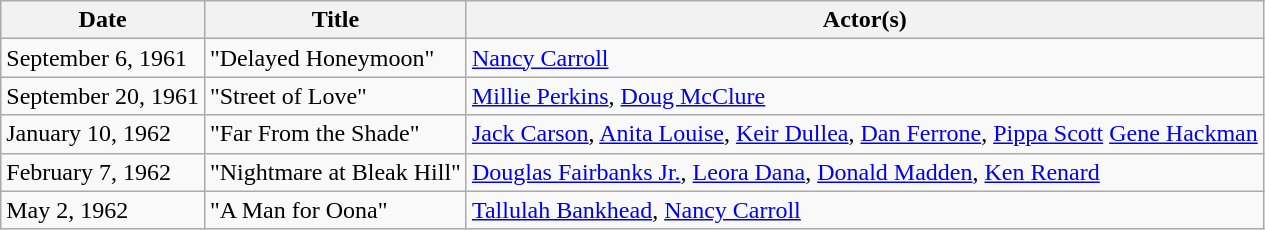<table class="wikitable">
<tr>
<th>Date</th>
<th>Title</th>
<th>Actor(s)</th>
</tr>
<tr>
<td>September 6, 1961</td>
<td>"Delayed Honeymoon"</td>
<td><a href='#'>Nancy Carroll</a></td>
</tr>
<tr>
<td>September 20, 1961</td>
<td>"Street of Love"</td>
<td><a href='#'>Millie Perkins</a>, <a href='#'>Doug McClure</a></td>
</tr>
<tr>
<td>January 10, 1962</td>
<td>"Far From the Shade"</td>
<td><a href='#'>Jack Carson</a>, <a href='#'>Anita Louise</a>, <a href='#'>Keir Dullea</a>, <a href='#'>Dan Ferrone</a>, <a href='#'>Pippa Scott</a> <a href='#'>Gene Hackman</a></td>
</tr>
<tr>
<td>February 7, 1962</td>
<td>"Nightmare at Bleak Hill"</td>
<td><a href='#'>Douglas Fairbanks Jr.</a>, <a href='#'>Leora Dana</a>, <a href='#'>Donald Madden</a>, <a href='#'>Ken Renard</a></td>
</tr>
<tr>
<td>May 2, 1962</td>
<td>"A Man for Oona"</td>
<td><a href='#'>Tallulah Bankhead</a>, <a href='#'>Nancy Carroll</a></td>
</tr>
</table>
